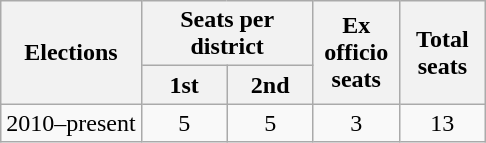<table class="wikitable" style="text-align:center">
<tr>
<th rowspan="2">Elections</th>
<th colspan="2">Seats per district</th>
<th rowspan="2" width="50px">Ex officio seats</th>
<th rowspan="2" width="50px">Total seats</th>
</tr>
<tr>
<th width="50px">1st</th>
<th width="50px">2nd</th>
</tr>
<tr>
<td>2010–present</td>
<td>5</td>
<td>5</td>
<td>3</td>
<td>13</td>
</tr>
</table>
